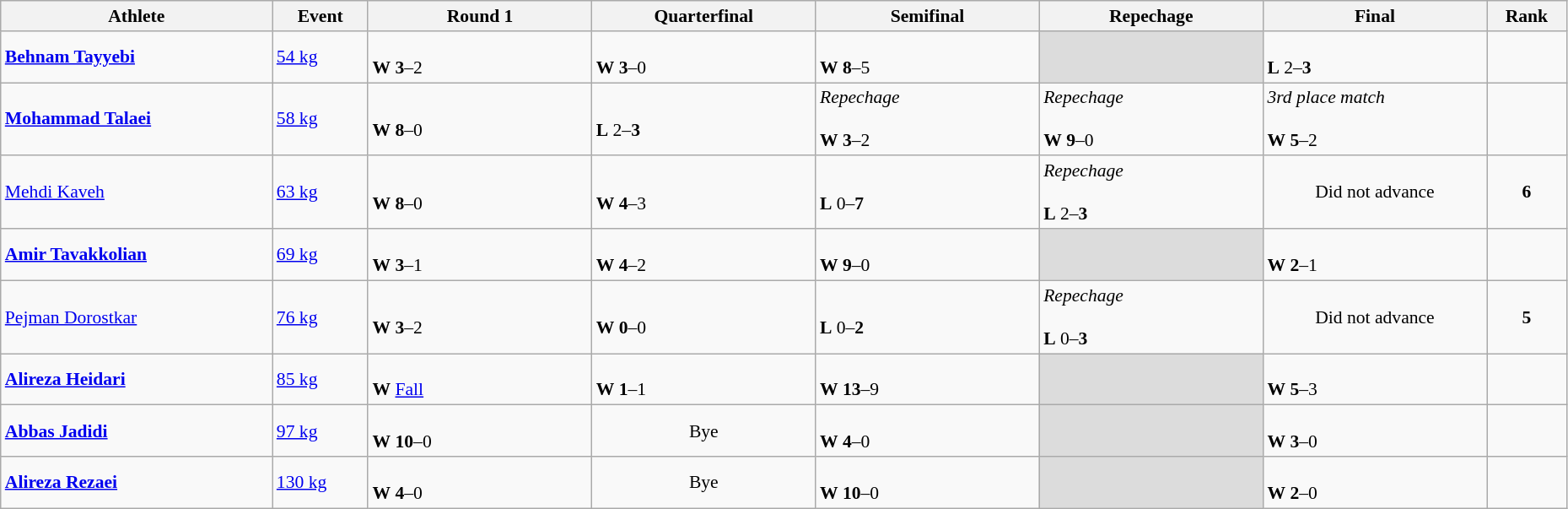<table class="wikitable" width="98%" style="text-align:left; font-size:90%">
<tr>
<th width="17%">Athlete</th>
<th width="6%">Event</th>
<th width="14%">Round 1</th>
<th width="14%">Quarterfinal</th>
<th width="14%">Semifinal</th>
<th width="14%">Repechage</th>
<th width="14%">Final</th>
<th width="5%">Rank</th>
</tr>
<tr>
<td><strong><a href='#'>Behnam Tayyebi</a></strong></td>
<td><a href='#'>54 kg</a></td>
<td><br><strong>W</strong> <strong>3</strong>–2</td>
<td><br><strong>W</strong> <strong>3</strong>–0</td>
<td><br><strong>W</strong> <strong>8</strong>–5</td>
<td bgcolor=#DCDCDC></td>
<td><br><strong>L</strong> 2–<strong>3</strong></td>
<td align=center></td>
</tr>
<tr>
<td><strong><a href='#'>Mohammad Talaei</a></strong></td>
<td><a href='#'>58 kg</a></td>
<td><br><strong>W</strong> <strong>8</strong>–0</td>
<td><br><strong>L</strong> 2–<strong>3</strong></td>
<td><em>Repechage</em><br><br><strong>W</strong> <strong>3</strong>–2</td>
<td><em>Repechage</em><br><br><strong>W</strong> <strong>9</strong>–0</td>
<td><em>3rd place match</em><br><br><strong>W</strong> <strong>5</strong>–2</td>
<td align=center></td>
</tr>
<tr>
<td><a href='#'>Mehdi Kaveh</a></td>
<td><a href='#'>63 kg</a></td>
<td><br><strong>W</strong> <strong>8</strong>–0</td>
<td><br><strong>W</strong> <strong>4</strong>–3</td>
<td><br><strong>L</strong> 0–<strong>7</strong></td>
<td><em>Repechage</em><br><br><strong>L</strong> 2–<strong>3</strong></td>
<td align=center>Did not advance</td>
<td align=center><strong>6</strong></td>
</tr>
<tr>
<td><strong><a href='#'>Amir Tavakkolian</a></strong></td>
<td><a href='#'>69 kg</a></td>
<td><br><strong>W</strong> <strong>3</strong>–1</td>
<td><br><strong>W</strong> <strong>4</strong>–2</td>
<td><br><strong>W</strong> <strong>9</strong>–0</td>
<td bgcolor=#DCDCDC></td>
<td><br><strong>W</strong> <strong>2</strong>–1</td>
<td align=center></td>
</tr>
<tr>
<td><a href='#'>Pejman Dorostkar</a></td>
<td><a href='#'>76 kg</a></td>
<td><br><strong>W</strong> <strong>3</strong>–2</td>
<td><br><strong>W</strong> <strong>0</strong>–0</td>
<td><br><strong>L</strong> 0–<strong>2</strong></td>
<td><em>Repechage</em><br><br><strong>L</strong> 0–<strong>3</strong></td>
<td align=center>Did not advance</td>
<td align=center><strong>5</strong></td>
</tr>
<tr>
<td><strong><a href='#'>Alireza Heidari</a></strong></td>
<td><a href='#'>85 kg</a></td>
<td><br><strong>W</strong> <a href='#'>Fall</a></td>
<td><br><strong>W</strong> <strong>1</strong>–1</td>
<td><br><strong>W</strong> <strong>13</strong>–9</td>
<td bgcolor=#DCDCDC></td>
<td><br><strong>W</strong> <strong>5</strong>–3</td>
<td align=center></td>
</tr>
<tr>
<td><strong><a href='#'>Abbas Jadidi</a></strong></td>
<td><a href='#'>97 kg</a></td>
<td><br><strong>W</strong> <strong>10</strong>–0</td>
<td align=center>Bye</td>
<td><br><strong>W</strong> <strong>4</strong>–0</td>
<td bgcolor=#DCDCDC></td>
<td><br><strong>W</strong> <strong>3</strong>–0</td>
<td align=center></td>
</tr>
<tr>
<td><strong><a href='#'>Alireza Rezaei</a></strong></td>
<td><a href='#'>130 kg</a></td>
<td><br><strong>W</strong> <strong>4</strong>–0</td>
<td align=center>Bye</td>
<td><br><strong>W</strong> <strong>10</strong>–0</td>
<td bgcolor=#DCDCDC></td>
<td><br><strong>W</strong> <strong>2</strong>–0</td>
<td align=center></td>
</tr>
</table>
